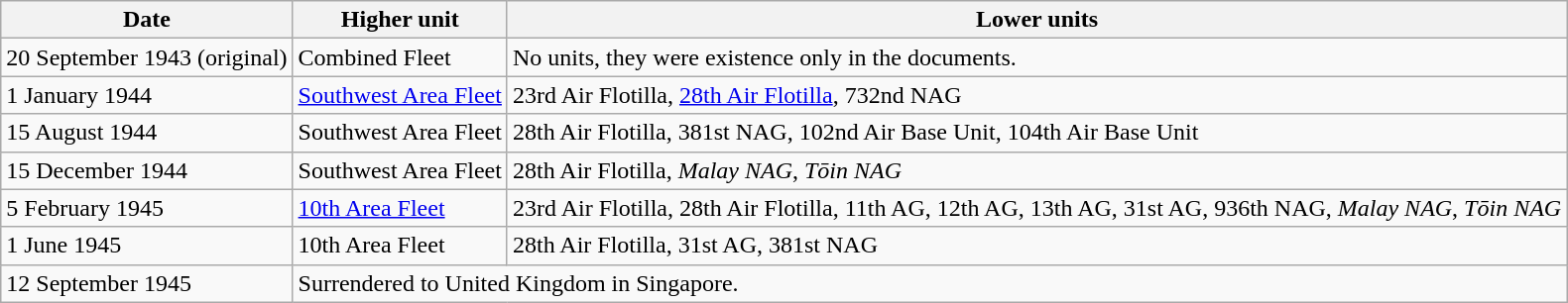<table class="wikitable">
<tr>
<th>Date</th>
<th>Higher unit</th>
<th>Lower units</th>
</tr>
<tr>
<td>20 September 1943 (original)</td>
<td>Combined Fleet</td>
<td>No units, they were existence only in the documents.</td>
</tr>
<tr>
<td>1 January 1944</td>
<td><a href='#'>Southwest Area Fleet</a></td>
<td>23rd Air Flotilla, <a href='#'>28th Air Flotilla</a>, 732nd NAG</td>
</tr>
<tr>
<td>15 August 1944</td>
<td>Southwest Area Fleet</td>
<td>28th Air Flotilla, 381st NAG, 102nd Air Base Unit, 104th Air Base Unit</td>
</tr>
<tr>
<td>15 December 1944</td>
<td>Southwest Area Fleet</td>
<td>28th Air Flotilla, <em>Malay NAG</em>, <em>Tōin NAG</em></td>
</tr>
<tr>
<td>5 February 1945</td>
<td><a href='#'>10th Area Fleet</a></td>
<td>23rd Air Flotilla, 28th Air Flotilla, 11th AG, 12th AG, 13th AG, 31st AG, 936th NAG, <em>Malay NAG</em>, <em>Tōin NAG</em></td>
</tr>
<tr>
<td>1 June 1945</td>
<td>10th Area Fleet</td>
<td>28th Air Flotilla, 31st AG, 381st NAG</td>
</tr>
<tr>
<td>12 September 1945</td>
<td colspan="2">Surrendered to United Kingdom in Singapore.</td>
</tr>
</table>
